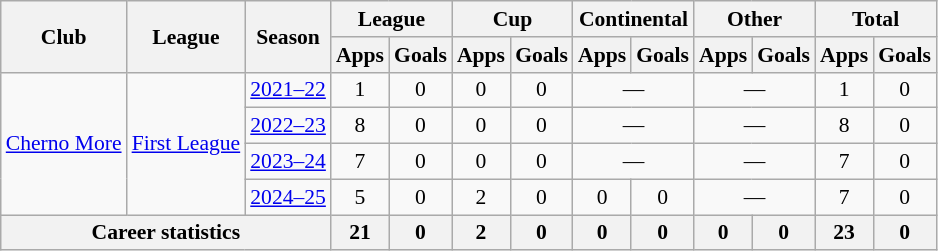<table class="wikitable" style="font-size:90%; text-align: center">
<tr>
<th rowspan=2>Club</th>
<th rowspan=2>League</th>
<th rowspan=2>Season</th>
<th colspan=2>League</th>
<th colspan=2>Cup</th>
<th colspan=2>Continental</th>
<th colspan=2>Other</th>
<th colspan=2>Total</th>
</tr>
<tr>
<th>Apps</th>
<th>Goals</th>
<th>Apps</th>
<th>Goals</th>
<th>Apps</th>
<th>Goals</th>
<th>Apps</th>
<th>Goals</th>
<th>Apps</th>
<th>Goals</th>
</tr>
<tr>
<td rowspan=4 valign="center"><a href='#'>Cherno More</a></td>
<td rowspan="4"><a href='#'>First League</a></td>
<td><a href='#'>2021–22</a></td>
<td>1</td>
<td>0</td>
<td>0</td>
<td>0</td>
<td colspan="2">—</td>
<td colspan="2">—</td>
<td>1</td>
<td>0</td>
</tr>
<tr>
<td><a href='#'>2022–23</a></td>
<td>8</td>
<td>0</td>
<td>0</td>
<td>0</td>
<td colspan="2">—</td>
<td colspan="2">—</td>
<td>8</td>
<td>0</td>
</tr>
<tr>
<td><a href='#'>2023–24</a></td>
<td>7</td>
<td>0</td>
<td>0</td>
<td>0</td>
<td colspan="2">—</td>
<td colspan="2">—</td>
<td>7</td>
<td>0</td>
</tr>
<tr>
<td><a href='#'>2024–25</a></td>
<td>5</td>
<td>0</td>
<td>2</td>
<td>0</td>
<td>0</td>
<td>0</td>
<td colspan="2">—</td>
<td>7</td>
<td>0</td>
</tr>
<tr>
<th colspan=3>Career statistics</th>
<th>21</th>
<th>0</th>
<th>2</th>
<th>0</th>
<th>0</th>
<th>0</th>
<th>0</th>
<th>0</th>
<th>23</th>
<th>0</th>
</tr>
</table>
